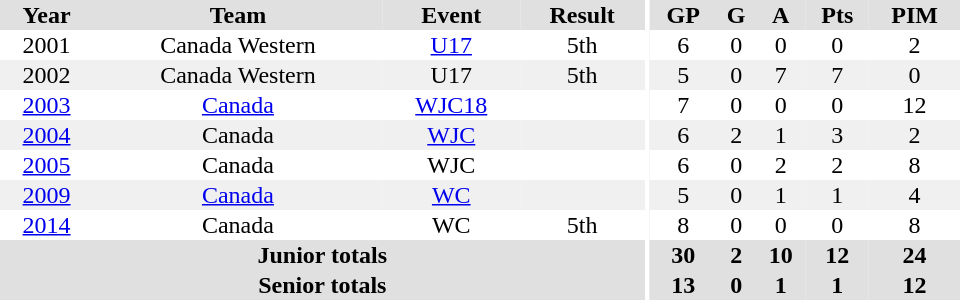<table border="0" cellpadding="1" cellspacing="0" ID="Table3" style="text-align:center; width:40em;">
<tr bgcolor="#e0e0e0">
<th>Year</th>
<th>Team</th>
<th>Event</th>
<th>Result</th>
<th rowspan="99" bgcolor="#ffffff"></th>
<th>GP</th>
<th>G</th>
<th>A</th>
<th>Pts</th>
<th>PIM</th>
</tr>
<tr>
<td>2001</td>
<td>Canada Western</td>
<td><a href='#'>U17</a></td>
<td>5th</td>
<td>6</td>
<td>0</td>
<td>0</td>
<td>0</td>
<td>2</td>
</tr>
<tr bgcolor="#f0f0f0">
<td>2002</td>
<td>Canada Western</td>
<td>U17</td>
<td>5th</td>
<td>5</td>
<td>0</td>
<td>7</td>
<td>7</td>
<td>0</td>
</tr>
<tr>
<td><a href='#'>2003</a></td>
<td><a href='#'>Canada</a></td>
<td><a href='#'>WJC18</a></td>
<td></td>
<td>7</td>
<td>0</td>
<td>0</td>
<td>0</td>
<td>12</td>
</tr>
<tr bgcolor="#f0f0f0">
<td><a href='#'>2004</a></td>
<td>Canada</td>
<td><a href='#'>WJC</a></td>
<td></td>
<td>6</td>
<td>2</td>
<td>1</td>
<td>3</td>
<td>2</td>
</tr>
<tr>
<td><a href='#'>2005</a></td>
<td>Canada</td>
<td>WJC</td>
<td></td>
<td>6</td>
<td>0</td>
<td>2</td>
<td>2</td>
<td>8</td>
</tr>
<tr bgcolor="#f0f0f0">
<td><a href='#'>2009</a></td>
<td><a href='#'>Canada</a></td>
<td><a href='#'>WC</a></td>
<td></td>
<td>5</td>
<td>0</td>
<td>1</td>
<td>1</td>
<td>4</td>
</tr>
<tr>
<td><a href='#'>2014</a></td>
<td>Canada</td>
<td>WC</td>
<td>5th</td>
<td>8</td>
<td>0</td>
<td>0</td>
<td>0</td>
<td>8</td>
</tr>
<tr bgcolor="#e0e0e0">
<th colspan="4">Junior totals</th>
<th>30</th>
<th>2</th>
<th>10</th>
<th>12</th>
<th>24</th>
</tr>
<tr bgcolor="#e0e0e0">
<th colspan="4">Senior totals</th>
<th>13</th>
<th>0</th>
<th>1</th>
<th>1</th>
<th>12</th>
</tr>
</table>
